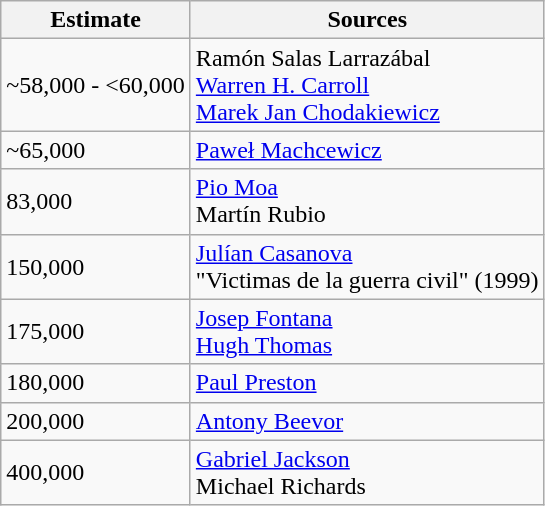<table class="wikitable">
<tr>
<th>Estimate</th>
<th>Sources</th>
</tr>
<tr>
<td>~58,000 - <60,000</td>
<td>Ramón Salas Larrazábal<br><a href='#'>Warren H. Carroll</a><br><a href='#'>Marek Jan Chodakiewicz</a></td>
</tr>
<tr>
<td>~65,000</td>
<td><a href='#'>Paweł Machcewicz</a></td>
</tr>
<tr>
<td>83,000</td>
<td><a href='#'>Pio Moa</a><br>Martín Rubio</td>
</tr>
<tr>
<td>150,000</td>
<td><a href='#'>Julían Casanova</a><br>"Victimas de la guerra civil" (1999)</td>
</tr>
<tr>
<td>175,000</td>
<td><a href='#'>Josep Fontana</a><br><a href='#'>Hugh Thomas</a></td>
</tr>
<tr>
<td>180,000</td>
<td><a href='#'>Paul Preston</a></td>
</tr>
<tr>
<td>200,000</td>
<td><a href='#'>Antony Beevor</a></td>
</tr>
<tr>
<td>400,000</td>
<td><a href='#'>Gabriel Jackson</a><br>Michael Richards</td>
</tr>
</table>
